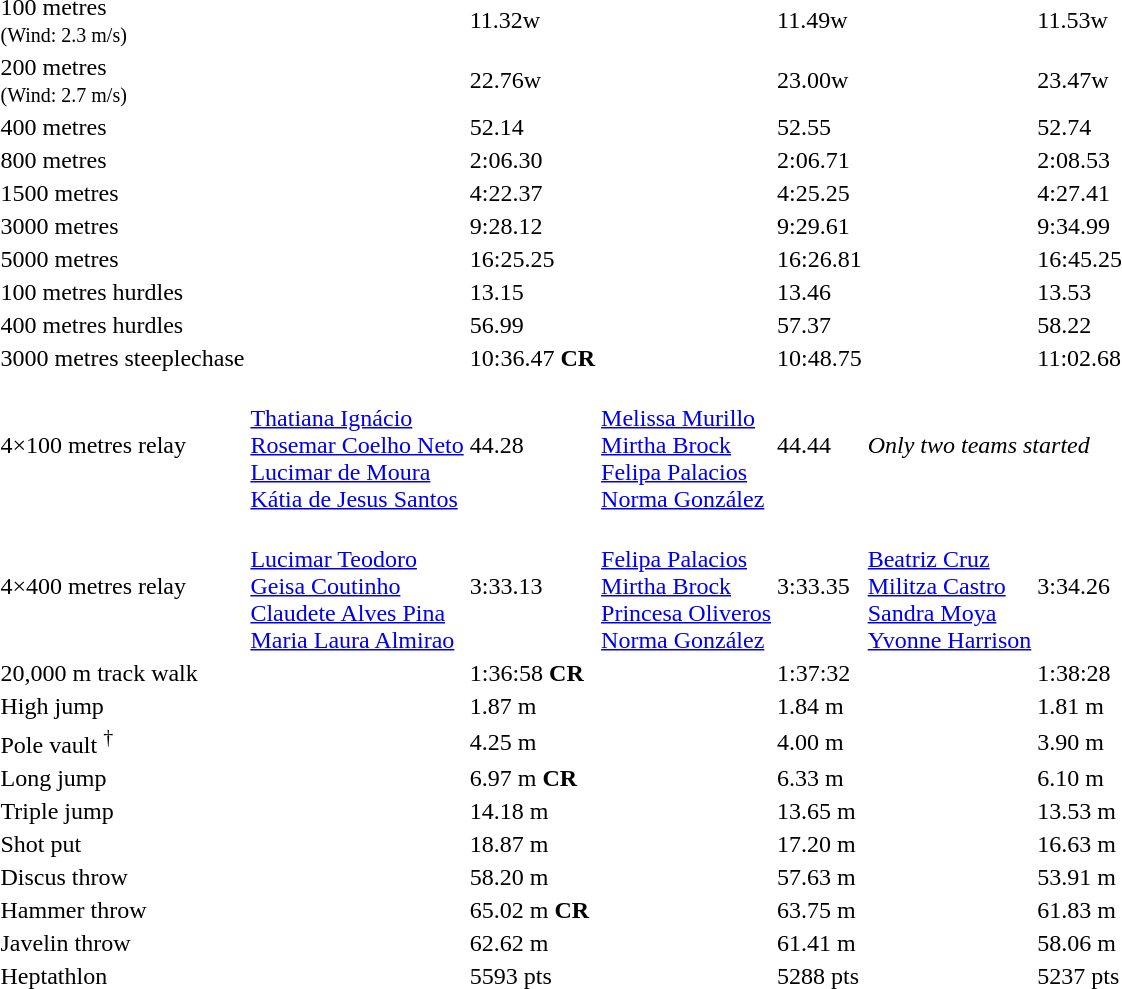<table>
<tr>
<td>100 metres<br><small>(Wind: 2.3 m/s)</small></td>
<td></td>
<td>11.32w</td>
<td></td>
<td>11.49w</td>
<td></td>
<td>11.53w</td>
</tr>
<tr>
<td>200 metres<br><small>(Wind: 2.7 m/s)</small></td>
<td></td>
<td>22.76w</td>
<td></td>
<td>23.00w</td>
<td></td>
<td>23.47w</td>
</tr>
<tr>
<td>400 metres</td>
<td></td>
<td>52.14</td>
<td></td>
<td>52.55</td>
<td></td>
<td>52.74</td>
</tr>
<tr>
<td>800 metres</td>
<td></td>
<td>2:06.30</td>
<td></td>
<td>2:06.71</td>
<td></td>
<td>2:08.53</td>
</tr>
<tr>
<td>1500 metres</td>
<td></td>
<td>4:22.37</td>
<td></td>
<td>4:25.25</td>
<td></td>
<td>4:27.41</td>
</tr>
<tr>
<td>3000 metres</td>
<td></td>
<td>9:28.12</td>
<td></td>
<td>9:29.61</td>
<td></td>
<td>9:34.99</td>
</tr>
<tr>
<td>5000 metres</td>
<td></td>
<td>16:25.25</td>
<td></td>
<td>16:26.81</td>
<td></td>
<td>16:45.25</td>
</tr>
<tr>
<td>100 metres hurdles</td>
<td></td>
<td>13.15</td>
<td></td>
<td>13.46</td>
<td></td>
<td>13.53</td>
</tr>
<tr>
<td>400 metres hurdles</td>
<td></td>
<td>56.99</td>
<td></td>
<td>57.37</td>
<td></td>
<td>58.22</td>
</tr>
<tr>
<td>3000 metres steeplechase</td>
<td></td>
<td>10:36.47 <strong>CR</strong></td>
<td></td>
<td>10:48.75</td>
<td></td>
<td>11:02.68</td>
</tr>
<tr>
<td>4×100 metres relay</td>
<td><br><a href='#'>Thatiana Ignácio</a><br><a href='#'>Rosemar Coelho Neto</a><br><a href='#'>Lucimar de Moura</a><br><a href='#'>Kátia de Jesus Santos</a></td>
<td>44.28</td>
<td><br><a href='#'>Melissa Murillo</a><br><a href='#'>Mirtha Brock</a><br><a href='#'>Felipa Palacios</a><br><a href='#'>Norma González</a></td>
<td>44.44</td>
<td colspan=2><em>Only two teams started</em></td>
</tr>
<tr>
<td>4×400 metres relay</td>
<td><br><a href='#'>Lucimar Teodoro</a><br><a href='#'>Geisa Coutinho</a><br><a href='#'>Claudete Alves Pina</a><br><a href='#'>Maria Laura Almirao</a></td>
<td>3:33.13</td>
<td><br><a href='#'>Felipa Palacios</a><br><a href='#'>Mirtha Brock</a><br><a href='#'>Princesa Oliveros</a><br><a href='#'>Norma González</a></td>
<td>3:33.35</td>
<td><br><a href='#'>Beatriz Cruz</a><br><a href='#'>Militza Castro</a><br><a href='#'>Sandra Moya</a><br><a href='#'>Yvonne Harrison</a></td>
<td>3:34.26</td>
</tr>
<tr>
<td>20,000 m track walk</td>
<td></td>
<td>1:36:58 <strong>CR</strong></td>
<td></td>
<td>1:37:32</td>
<td></td>
<td>1:38:28</td>
</tr>
<tr>
<td>High jump</td>
<td></td>
<td>1.87 m</td>
<td></td>
<td>1.84 m</td>
<td></td>
<td>1.81 m</td>
</tr>
<tr>
<td>Pole vault <sup>†</sup></td>
<td></td>
<td>4.25 m</td>
<td></td>
<td>4.00 m</td>
<td></td>
<td>3.90 m</td>
</tr>
<tr>
<td>Long jump</td>
<td></td>
<td>6.97 m <strong>CR</strong></td>
<td></td>
<td>6.33 m</td>
<td></td>
<td>6.10 m</td>
</tr>
<tr>
<td>Triple jump</td>
<td></td>
<td>14.18 m</td>
<td></td>
<td>13.65 m</td>
<td></td>
<td>13.53 m</td>
</tr>
<tr>
<td>Shot put</td>
<td></td>
<td>18.87 m</td>
<td></td>
<td>17.20 m</td>
<td></td>
<td>16.63 m</td>
</tr>
<tr>
<td>Discus throw</td>
<td></td>
<td>58.20 m</td>
<td></td>
<td>57.63 m</td>
<td></td>
<td>53.91 m</td>
</tr>
<tr>
<td>Hammer throw</td>
<td></td>
<td>65.02 m <strong>CR</strong></td>
<td></td>
<td>63.75 m</td>
<td></td>
<td>61.83 m</td>
</tr>
<tr>
<td>Javelin throw</td>
<td></td>
<td>62.62 m</td>
<td></td>
<td>61.41 m</td>
<td></td>
<td>58.06 m</td>
</tr>
<tr>
<td>Heptathlon</td>
<td></td>
<td>5593 pts</td>
<td></td>
<td>5288 pts</td>
<td></td>
<td>5237 pts</td>
</tr>
</table>
